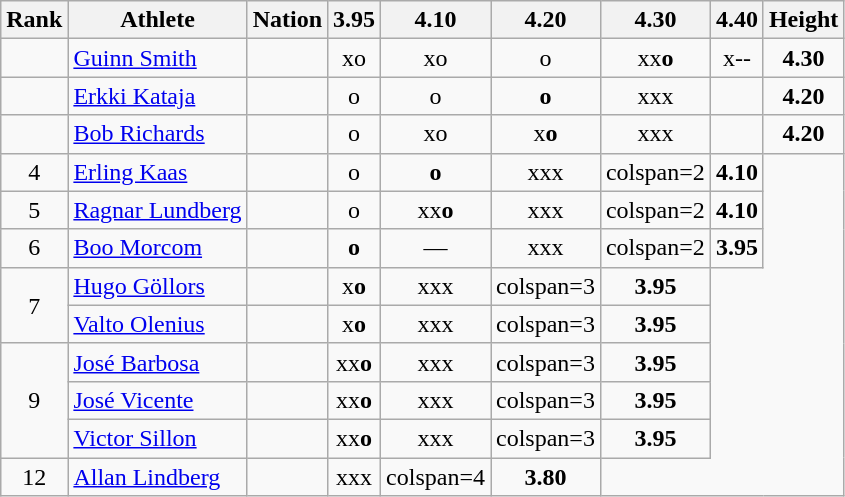<table class="wikitable sortable" style="text-align:center">
<tr>
<th>Rank</th>
<th>Athlete</th>
<th>Nation</th>
<th>3.95</th>
<th>4.10</th>
<th>4.20</th>
<th>4.30</th>
<th>4.40</th>
<th>Height</th>
</tr>
<tr>
<td></td>
<td align="left"><a href='#'>Guinn Smith</a></td>
<td align="left"></td>
<td>xo</td>
<td>xo</td>
<td>o</td>
<td>xx<strong>o</strong></td>
<td>x--</td>
<td><strong>4.30</strong></td>
</tr>
<tr>
<td></td>
<td align="left"><a href='#'>Erkki Kataja</a></td>
<td align="left"></td>
<td>o</td>
<td>o</td>
<td><strong>o</strong></td>
<td>xxx</td>
<td></td>
<td><strong>4.20</strong></td>
</tr>
<tr>
<td></td>
<td align="left"><a href='#'>Bob Richards</a></td>
<td align="left"></td>
<td>o</td>
<td>xo</td>
<td>x<strong>o</strong></td>
<td>xxx</td>
<td></td>
<td><strong>4.20</strong></td>
</tr>
<tr>
<td>4</td>
<td align="left"><a href='#'>Erling Kaas</a></td>
<td align="left"></td>
<td>o</td>
<td><strong>o</strong></td>
<td>xxx</td>
<td>colspan=2 </td>
<td><strong>4.10</strong></td>
</tr>
<tr>
<td>5</td>
<td align="left"><a href='#'>Ragnar Lundberg</a></td>
<td align="left"></td>
<td>o</td>
<td>xx<strong>o</strong></td>
<td>xxx</td>
<td>colspan=2 </td>
<td><strong>4.10</strong></td>
</tr>
<tr>
<td>6</td>
<td align="left"><a href='#'>Boo Morcom</a></td>
<td align="left"></td>
<td><strong>o</strong></td>
<td>—</td>
<td>xxx</td>
<td>colspan=2 </td>
<td><strong>3.95</strong></td>
</tr>
<tr>
<td rowspan=2>7</td>
<td align="left"><a href='#'>Hugo Göllors</a></td>
<td align="left"></td>
<td>x<strong>o</strong></td>
<td>xxx</td>
<td>colspan=3 </td>
<td><strong>3.95</strong></td>
</tr>
<tr>
<td align="left"><a href='#'>Valto Olenius</a></td>
<td align="left"></td>
<td>x<strong>o</strong></td>
<td>xxx</td>
<td>colspan=3 </td>
<td><strong>3.95</strong></td>
</tr>
<tr>
<td rowspan=3>9</td>
<td align="left"><a href='#'>José Barbosa</a></td>
<td align="left"></td>
<td>xx<strong>o</strong></td>
<td>xxx</td>
<td>colspan=3 </td>
<td><strong>3.95</strong></td>
</tr>
<tr>
<td align="left"><a href='#'>José Vicente</a></td>
<td align="left"></td>
<td>xx<strong>o</strong></td>
<td>xxx</td>
<td>colspan=3 </td>
<td><strong>3.95</strong></td>
</tr>
<tr>
<td align="left"><a href='#'>Victor Sillon</a></td>
<td align="left"></td>
<td>xx<strong>o</strong></td>
<td>xxx</td>
<td>colspan=3 </td>
<td><strong>3.95</strong></td>
</tr>
<tr>
<td>12</td>
<td align="left"><a href='#'>Allan Lindberg</a></td>
<td align="left"></td>
<td>xxx</td>
<td>colspan=4 </td>
<td><strong>3.80</strong></td>
</tr>
</table>
